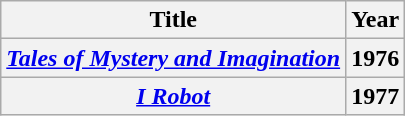<table class="wikitable">
<tr>
<th>Title</th>
<th>Year</th>
</tr>
<tr>
<th><em><a href='#'>Tales of Mystery and Imagination</a></em></th>
<th>1976</th>
</tr>
<tr>
<th><em><a href='#'>I Robot</a></em></th>
<th>1977</th>
</tr>
</table>
